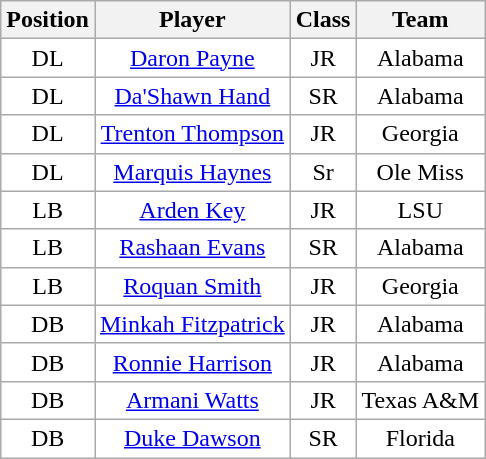<table class="wikitable sortable">
<tr>
<th>Position</th>
<th>Player</th>
<th>Class</th>
<th>Team</th>
</tr>
<tr style="text-align:center;">
<td style="background:white">DL</td>
<td style="background:white"><a href='#'>Daron Payne</a></td>
<td style="background:white">JR</td>
<td style="background:white">Alabama</td>
</tr>
<tr style="text-align:center;">
<td style="background:white">DL</td>
<td style="background:white"><a href='#'>Da'Shawn Hand</a></td>
<td style="background:white">SR</td>
<td style="background:white">Alabama</td>
</tr>
<tr style="text-align:center;">
<td style="background:white">DL</td>
<td style="background:white"><a href='#'>Trenton Thompson</a></td>
<td style="background:white">JR</td>
<td style="background:white">Georgia</td>
</tr>
<tr style="text-align:center;">
<td style="background:white">DL</td>
<td style="background:white"><a href='#'>Marquis Haynes</a></td>
<td style="background:white">Sr</td>
<td style="background:white">Ole Miss</td>
</tr>
<tr style="text-align:center;">
<td style="background:white">LB</td>
<td style="background:white"><a href='#'>Arden Key</a></td>
<td style="background:white">JR</td>
<td style="background:white">LSU</td>
</tr>
<tr style="text-align:center;">
<td style="background:white">LB</td>
<td style="background:white"><a href='#'>Rashaan Evans</a></td>
<td style="background:white">SR</td>
<td style="background:white">Alabama</td>
</tr>
<tr style="text-align:center;">
<td style="background:white">LB</td>
<td style="background:white"><a href='#'>Roquan Smith</a></td>
<td style="background:white">JR</td>
<td style="background:white">Georgia</td>
</tr>
<tr style="text-align:center;">
<td style="background:white">DB</td>
<td style="background:white"><a href='#'>Minkah Fitzpatrick</a></td>
<td style="background:white">JR</td>
<td style="background:white">Alabama</td>
</tr>
<tr style="text-align:center;">
<td style="background:white">DB</td>
<td style="background:white"><a href='#'>Ronnie Harrison</a></td>
<td style="background:white">JR</td>
<td style="background:white">Alabama</td>
</tr>
<tr style="text-align:center;">
<td style="background:white">DB</td>
<td style="background:white"><a href='#'>Armani Watts</a></td>
<td style="background:white">JR</td>
<td style="background:white">Texas A&M</td>
</tr>
<tr style="text-align:center;">
<td style="background:white">DB</td>
<td style="background:white"><a href='#'>Duke Dawson</a></td>
<td style="background:white">SR</td>
<td style="background:white">Florida</td>
</tr>
</table>
